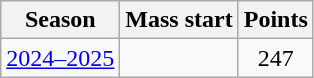<table class="wikitable" style="display: inline-table;">
<tr>
<th>Season</th>
<th>Mass start</th>
<th>Points</th>
</tr>
<tr style="text-align:center">
<td><a href='#'>2024–2025</a></td>
<td></td>
<td>247</td>
</tr>
</table>
